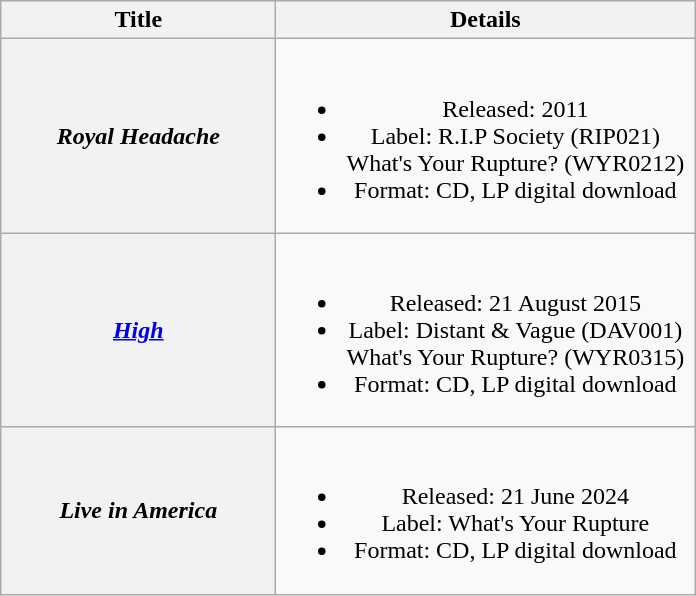<table class="wikitable plainrowheaders" style="text-align:center;" border="1">
<tr>
<th scope="col" style="width:11em;">Title</th>
<th scope="col" style="width:17em;">Details</th>
</tr>
<tr>
<th scope="row"><em>Royal Headache</em></th>
<td><br><ul><li>Released: 2011</li><li>Label: R.I.P Society (RIP021) <br> What's Your Rupture? (WYR0212)</li><li>Format: CD, LP digital download</li></ul></td>
</tr>
<tr>
<th scope="row"><em><a href='#'>High</a></em></th>
<td><br><ul><li>Released: 21 August 2015</li><li>Label: Distant & Vague (DAV001) <br> What's Your Rupture? (WYR0315)</li><li>Format: CD, LP digital download</li></ul></td>
</tr>
<tr>
<th><em>Live in America</em></th>
<td><br><ul><li>Released: 21 June 2024</li><li>Label: What's Your Rupture</li><li>Format: CD, LP digital download</li></ul></td>
</tr>
</table>
